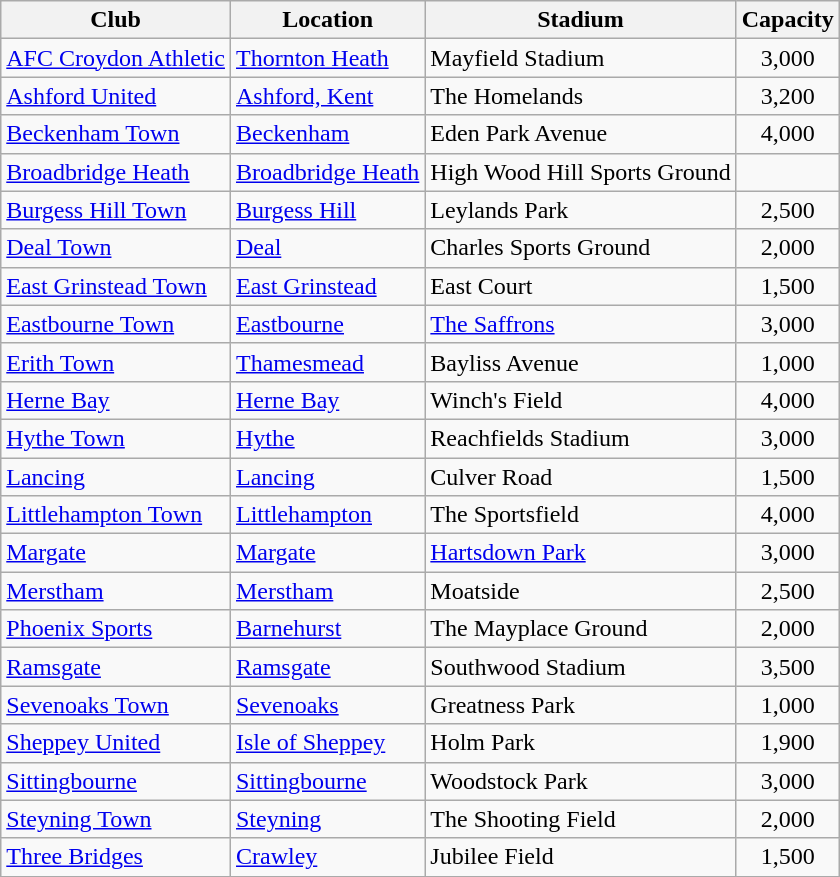<table class="wikitable sortable">
<tr>
<th>Club</th>
<th>Location</th>
<th>Stadium</th>
<th>Capacity</th>
</tr>
<tr>
<td><a href='#'>AFC Croydon Athletic</a></td>
<td><a href='#'>Thornton Heath</a></td>
<td>Mayfield Stadium</td>
<td align="center">3,000</td>
</tr>
<tr>
<td><a href='#'>Ashford United</a></td>
<td><a href='#'>Ashford, Kent</a></td>
<td>The Homelands</td>
<td align="center">3,200</td>
</tr>
<tr>
<td><a href='#'>Beckenham Town</a></td>
<td><a href='#'>Beckenham</a></td>
<td>Eden Park Avenue</td>
<td align="center">4,000</td>
</tr>
<tr>
<td><a href='#'>Broadbridge Heath</a></td>
<td><a href='#'>Broadbridge Heath</a></td>
<td>High Wood Hill Sports Ground</td>
<td align="center"></td>
</tr>
<tr>
<td><a href='#'>Burgess Hill Town</a></td>
<td><a href='#'>Burgess Hill</a></td>
<td>Leylands Park</td>
<td align="center">2,500</td>
</tr>
<tr>
<td><a href='#'>Deal Town</a></td>
<td><a href='#'>Deal</a></td>
<td>Charles Sports Ground</td>
<td align="center">2,000</td>
</tr>
<tr>
<td><a href='#'>East Grinstead Town</a></td>
<td><a href='#'>East Grinstead</a></td>
<td>East Court</td>
<td align="center">1,500</td>
</tr>
<tr>
<td><a href='#'>Eastbourne Town</a></td>
<td><a href='#'>Eastbourne</a></td>
<td><a href='#'>The Saffrons</a></td>
<td align="center">3,000</td>
</tr>
<tr>
<td><a href='#'>Erith Town</a></td>
<td><a href='#'>Thamesmead</a></td>
<td>Bayliss Avenue</td>
<td align="center">1,000</td>
</tr>
<tr>
<td><a href='#'>Herne Bay</a></td>
<td><a href='#'>Herne Bay</a></td>
<td>Winch's Field</td>
<td align="center">4,000</td>
</tr>
<tr>
<td><a href='#'>Hythe Town</a></td>
<td><a href='#'>Hythe</a></td>
<td>Reachfields Stadium</td>
<td align="center">3,000</td>
</tr>
<tr>
<td><a href='#'>Lancing</a></td>
<td><a href='#'>Lancing</a></td>
<td>Culver Road</td>
<td align="center">1,500</td>
</tr>
<tr>
<td><a href='#'>Littlehampton Town</a></td>
<td><a href='#'>Littlehampton</a></td>
<td>The Sportsfield</td>
<td align="center">4,000</td>
</tr>
<tr>
<td><a href='#'>Margate</a></td>
<td><a href='#'>Margate</a></td>
<td><a href='#'>Hartsdown Park</a></td>
<td style="text-align:center;">3,000</td>
</tr>
<tr>
<td><a href='#'>Merstham</a></td>
<td><a href='#'>Merstham</a></td>
<td>Moatside</td>
<td align="center">2,500</td>
</tr>
<tr>
<td><a href='#'>Phoenix Sports</a></td>
<td><a href='#'>Barnehurst</a></td>
<td>The Mayplace Ground</td>
<td align="center">2,000</td>
</tr>
<tr>
<td><a href='#'>Ramsgate</a></td>
<td><a href='#'>Ramsgate</a></td>
<td>Southwood Stadium</td>
<td align="center">3,500</td>
</tr>
<tr>
<td><a href='#'>Sevenoaks Town</a></td>
<td><a href='#'>Sevenoaks</a></td>
<td>Greatness Park</td>
<td align="center">1,000</td>
</tr>
<tr>
<td><a href='#'>Sheppey United</a></td>
<td><a href='#'>Isle of Sheppey</a></td>
<td>Holm Park</td>
<td align="center">1,900</td>
</tr>
<tr>
<td><a href='#'>Sittingbourne</a></td>
<td><a href='#'>Sittingbourne</a></td>
<td>Woodstock Park</td>
<td align="center">3,000</td>
</tr>
<tr>
<td><a href='#'>Steyning Town</a></td>
<td><a href='#'>Steyning</a></td>
<td>The Shooting Field</td>
<td align="center">2,000</td>
</tr>
<tr>
<td><a href='#'>Three Bridges</a></td>
<td><a href='#'>Crawley</a> </td>
<td>Jubilee Field</td>
<td align="center">1,500</td>
</tr>
<tr>
</tr>
</table>
